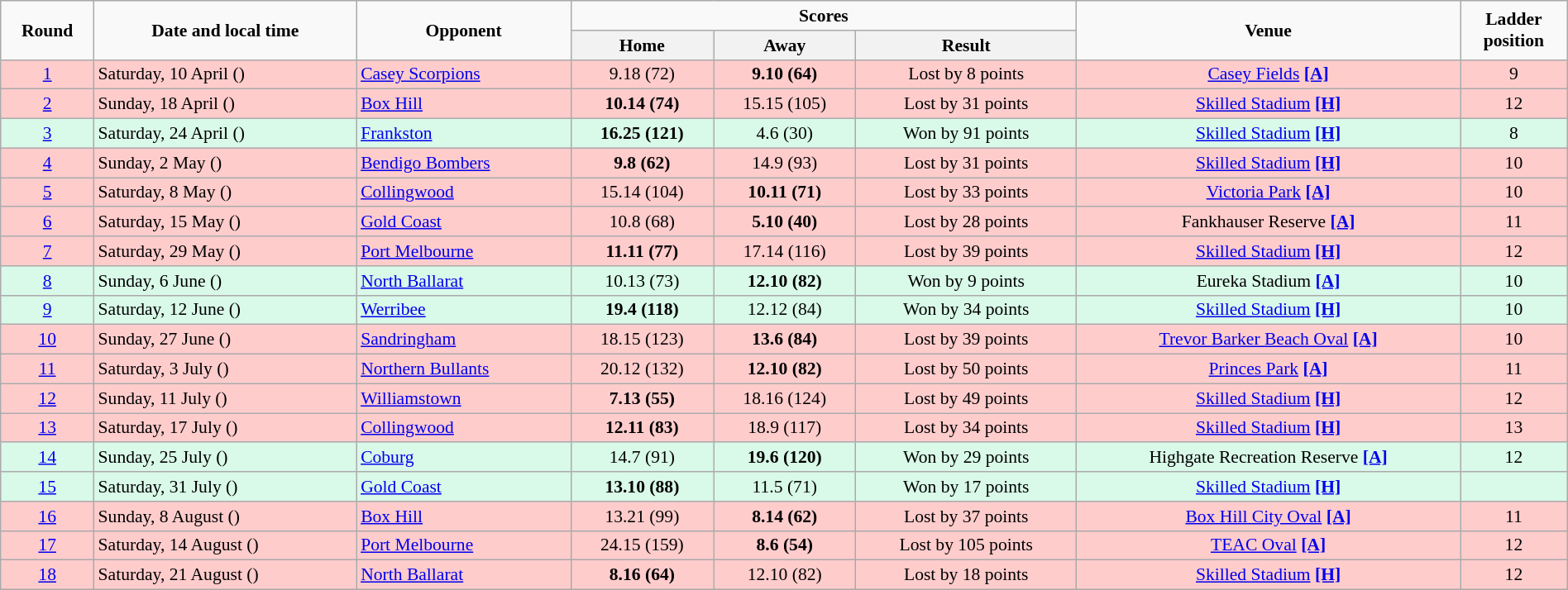<table class="wikitable" style="font-size:90%; text-align:center; width: 100%; margin-left: auto; margin-right: auto;">
<tr>
<td rowspan=2><strong>Round</strong></td>
<td rowspan=2><strong>Date and local time</strong></td>
<td rowspan=2><strong>Opponent</strong></td>
<td colspan=3><strong>Scores</strong> </td>
<td rowspan=2><strong>Venue</strong></td>
<td rowspan=2><strong>Ladder<br>position</strong></td>
</tr>
<tr>
<th>Home</th>
<th>Away</th>
<th>Result</th>
</tr>
<tr style="background:#fcc;">
<td><a href='#'>1</a></td>
<td align=left>Saturday, 10 April ()</td>
<td align=left><a href='#'>Casey Scorpions</a></td>
<td>9.18 (72)</td>
<td><strong>9.10 (64)</strong></td>
<td>Lost by 8 points</td>
<td><a href='#'>Casey Fields</a> <span></span><a href='#'><strong>[A]</strong></a></td>
<td>9</td>
</tr>
<tr style="background:#fcc;">
<td><a href='#'>2</a></td>
<td align=left>Sunday, 18 April ()</td>
<td align=left><a href='#'>Box Hill</a></td>
<td><strong>10.14 (74)</strong></td>
<td>15.15 (105)</td>
<td>Lost by 31 points</td>
<td><a href='#'>Skilled Stadium</a> <span></span><a href='#'><strong>[H]</strong></a></td>
<td>12</td>
</tr>
<tr style="background:#d9f9e9;">
<td><a href='#'>3</a></td>
<td align=left>Saturday, 24 April ()</td>
<td align=left><a href='#'>Frankston</a></td>
<td><strong>16.25 (121)</strong></td>
<td>4.6 (30)</td>
<td>Won by 91 points</td>
<td><a href='#'>Skilled Stadium</a> <span></span><a href='#'><strong>[H]</strong></a></td>
<td>8</td>
</tr>
<tr style="background:#fcc;">
<td><a href='#'>4</a></td>
<td align=left>Sunday, 2 May ()</td>
<td align=left><a href='#'>Bendigo Bombers</a></td>
<td><strong>9.8 (62)</strong></td>
<td>14.9 (93)</td>
<td>Lost by 31 points</td>
<td><a href='#'>Skilled Stadium</a> <span></span><a href='#'><strong>[H]</strong></a></td>
<td>10</td>
</tr>
<tr style="background:#fcc;">
<td><a href='#'>5</a></td>
<td align=left>Saturday, 8 May ()</td>
<td align=left><a href='#'>Collingwood</a></td>
<td>15.14 (104)</td>
<td><strong>10.11 (71)</strong></td>
<td>Lost by 33 points</td>
<td><a href='#'>Victoria Park</a> <span></span><a href='#'><strong>[A]</strong></a></td>
<td>10</td>
</tr>
<tr style="background:#fcc;">
<td><a href='#'>6</a></td>
<td align=left>Saturday, 15 May ()</td>
<td align=left><a href='#'>Gold Coast</a></td>
<td>10.8 (68)</td>
<td><strong>5.10 (40)</strong></td>
<td>Lost by 28 points</td>
<td>Fankhauser Reserve <span></span><a href='#'><strong>[A]</strong></a></td>
<td>11</td>
</tr>
<tr style="background:#fcc;">
<td><a href='#'>7</a></td>
<td align=left>Saturday, 29 May ()</td>
<td align=left><a href='#'>Port Melbourne</a></td>
<td><strong>11.11 (77)</strong></td>
<td>17.14 (116)</td>
<td>Lost by 39 points</td>
<td><a href='#'>Skilled Stadium</a> <span></span><a href='#'><strong>[H]</strong></a></td>
<td>12</td>
</tr>
<tr style="background:#d9f9e9;">
<td><a href='#'>8</a></td>
<td align=left>Sunday, 6 June ()</td>
<td align=left><a href='#'>North Ballarat</a></td>
<td>10.13 (73)</td>
<td><strong>12.10 (82)</strong></td>
<td>Won by 9 points</td>
<td>Eureka Stadium <span></span><a href='#'><strong>[A]</strong></a></td>
<td>10</td>
</tr>
<tr style="background:#d9f9e9;">
<td><a href='#'>9</a></td>
<td align=left>Saturday, 12 June ()</td>
<td align=left><a href='#'>Werribee</a></td>
<td><strong>19.4 (118)</strong></td>
<td>12.12 (84)</td>
<td>Won by 34 points</td>
<td><a href='#'>Skilled Stadium</a> <span></span><a href='#'><strong>[H]</strong></a></td>
<td>10</td>
</tr>
<tr style="background:#fcc;">
<td><a href='#'>10</a></td>
<td align=left>Sunday, 27 June ()</td>
<td align=left><a href='#'>Sandringham</a></td>
<td>18.15 (123)</td>
<td><strong>13.6 (84)</strong></td>
<td>Lost by 39 points</td>
<td><a href='#'>Trevor Barker Beach Oval</a> <span></span><a href='#'><strong>[A]</strong></a></td>
<td>10</td>
</tr>
<tr style="background:#fcc;">
<td><a href='#'>11</a></td>
<td align=left>Saturday, 3 July ()</td>
<td align=left><a href='#'>Northern Bullants</a></td>
<td>20.12 (132)</td>
<td><strong>12.10 (82)</strong></td>
<td>Lost by 50 points</td>
<td><a href='#'>Princes Park</a> <span></span><a href='#'><strong>[A]</strong></a></td>
<td>11</td>
</tr>
<tr style="background:#fcc;">
<td><a href='#'>12</a></td>
<td align=left>Sunday, 11 July ()</td>
<td align=left><a href='#'>Williamstown</a></td>
<td><strong>7.13 (55)</strong></td>
<td>18.16 (124)</td>
<td>Lost by 49 points</td>
<td><a href='#'>Skilled Stadium</a> <span></span><a href='#'><strong>[H]</strong></a></td>
<td>12</td>
</tr>
<tr style="background:#fcc;">
<td><a href='#'>13</a></td>
<td align=left>Saturday, 17 July ()</td>
<td align=left><a href='#'>Collingwood</a></td>
<td><strong>12.11 (83)</strong></td>
<td>18.9 (117)</td>
<td>Lost by 34 points</td>
<td><a href='#'>Skilled Stadium</a> <span></span><a href='#'><strong>[H]</strong></a></td>
<td>13</td>
</tr>
<tr style="background:#d9f9e9;">
<td><a href='#'>14</a></td>
<td align=left>Sunday, 25 July ()</td>
<td align=left><a href='#'>Coburg</a></td>
<td>14.7 (91)</td>
<td><strong>19.6 (120)</strong></td>
<td>Won by 29 points</td>
<td>Highgate Recreation Reserve <span></span><a href='#'><strong>[A]</strong></a></td>
<td>12</td>
</tr>
<tr style="background:#d9f9e9;">
<td><a href='#'>15</a></td>
<td align=left>Saturday, 31 July ()</td>
<td align=left><a href='#'>Gold Coast</a></td>
<td><strong>13.10 (88)</strong></td>
<td>11.5 (71)</td>
<td>Won by 17 points</td>
<td><a href='#'>Skilled Stadium</a> <span></span><a href='#'><strong>[H]</strong></a></td>
<td></td>
</tr>
<tr style="background:#fcc;">
<td><a href='#'>16</a></td>
<td align=left>Sunday, 8 August ()</td>
<td align=left><a href='#'>Box Hill</a></td>
<td>13.21 (99)</td>
<td><strong>8.14 (62)</strong></td>
<td>Lost by 37 points</td>
<td><a href='#'>Box Hill City Oval</a> <span></span><a href='#'><strong>[A]</strong></a></td>
<td>11</td>
</tr>
<tr style="background:#fcc;">
<td><a href='#'>17</a></td>
<td align=left>Saturday, 14 August ()</td>
<td align=left><a href='#'>Port Melbourne</a></td>
<td>24.15 (159)</td>
<td><strong>8.6 (54)</strong></td>
<td>Lost by 105 points</td>
<td><a href='#'>TEAC Oval</a> <span></span><a href='#'><strong>[A]</strong></a></td>
<td>12</td>
</tr>
<tr style="background:#fcc;">
<td><a href='#'>18</a></td>
<td align=left>Saturday, 21 August ()</td>
<td align=left><a href='#'>North Ballarat</a></td>
<td><strong>8.16 (64)</strong></td>
<td>12.10 (82)</td>
<td>Lost by 18 points</td>
<td><a href='#'>Skilled Stadium</a> <span></span><a href='#'><strong>[H]</strong></a></td>
<td>12</td>
</tr>
</table>
